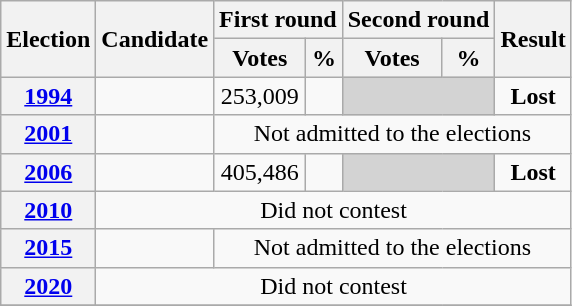<table class=wikitable style=text-align:center>
<tr>
<th rowspan="2"><strong>Election</strong></th>
<th rowspan="2">Candidate</th>
<th colspan="2" scope="col">First round</th>
<th colspan="2">Second round</th>
<th rowspan="2">Result</th>
</tr>
<tr>
<th><strong>Votes</strong></th>
<th><strong>%</strong></th>
<th><strong>Votes</strong></th>
<th><strong>%</strong></th>
</tr>
<tr>
<th><a href='#'>1994</a></th>
<td></td>
<td>253,009</td>
<td></td>
<td bgcolor=lightgrey colspan=2></td>
<td><strong>Lost</strong> </td>
</tr>
<tr>
<th><a href='#'>2001</a></th>
<td></td>
<td colspan=5>Not admitted to the elections</td>
</tr>
<tr>
<th><a href='#'>2006</a></th>
<td></td>
<td>405,486</td>
<td></td>
<td bgcolor=lightgrey colspan=2></td>
<td><strong>Lost</strong> </td>
</tr>
<tr>
<th><a href='#'>2010</a></th>
<td colspan=6>Did not contest</td>
</tr>
<tr>
<th><a href='#'>2015</a></th>
<td></td>
<td colspan=5>Not admitted to the elections</td>
</tr>
<tr>
<th><a href='#'>2020</a></th>
<td colspan=6>Did not contest</td>
</tr>
<tr>
</tr>
</table>
